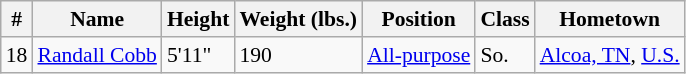<table class="wikitable" style="font-size: 90%">
<tr>
<th>#</th>
<th>Name</th>
<th>Height</th>
<th>Weight (lbs.)</th>
<th>Position</th>
<th>Class</th>
<th>Hometown</th>
</tr>
<tr>
<td>18</td>
<td><a href='#'>Randall Cobb</a></td>
<td>5'11"</td>
<td>190</td>
<td><a href='#'>All-purpose</a></td>
<td>So.</td>
<td><a href='#'>Alcoa, TN</a>, <a href='#'>U.S.</a></td>
</tr>
</table>
